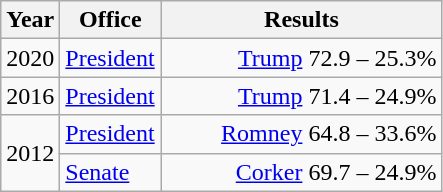<table class=wikitable>
<tr>
<th width="30">Year</th>
<th width="60">Office</th>
<th width="180">Results</th>
</tr>
<tr>
<td>2020</td>
<td><a href='#'>President</a></td>
<td align="right" ><a href='#'>Trump</a> 72.9 – 25.3%</td>
</tr>
<tr>
<td>2016</td>
<td><a href='#'>President</a></td>
<td align="right" ><a href='#'>Trump</a> 71.4 – 24.9%</td>
</tr>
<tr>
<td rowspan="2">2012</td>
<td><a href='#'>President</a></td>
<td align="right" ><a href='#'>Romney</a> 64.8 – 33.6%</td>
</tr>
<tr>
<td><a href='#'>Senate</a></td>
<td align="right" ><a href='#'>Corker</a> 69.7 – 24.9%</td>
</tr>
</table>
